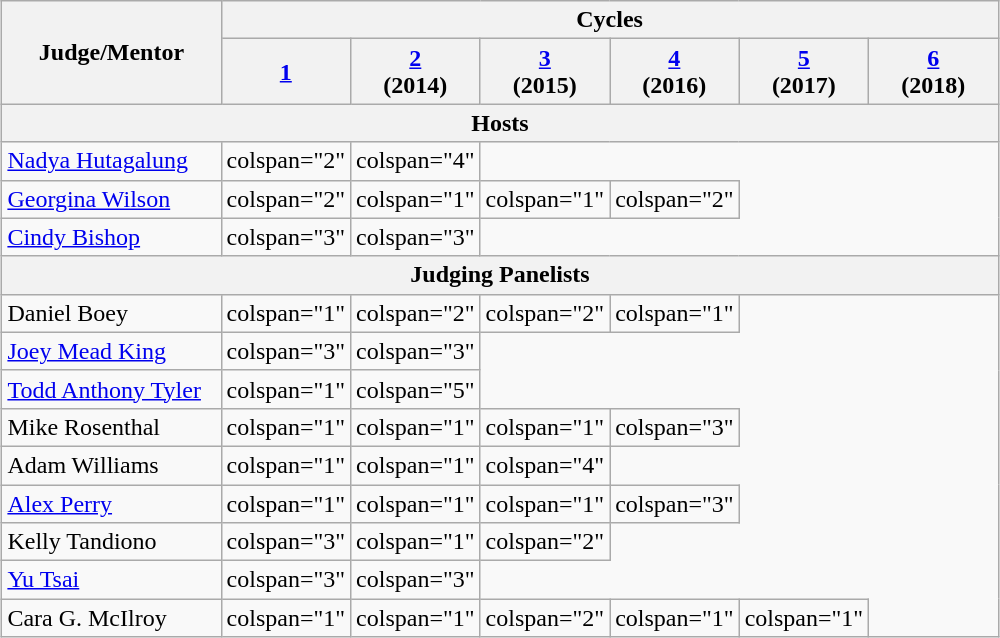<table class="wikitable" style="margin:1em auto 1em auto;">
<tr>
<th rowspan="2">Judge/Mentor</th>
<th colspan="6">Cycles</th>
</tr>
<tr>
<th width="13%"><a href='#'>1</a><br> </th>
<th width="13%"><a href='#'>2</a><br> (2014)</th>
<th width="13%"><a href='#'>3</a><br> (2015)</th>
<th width="13%"><a href='#'>4</a><br> (2016)</th>
<th width="13%"><a href='#'>5</a><br> (2017)</th>
<th width="13%"><a href='#'>6</a><br> (2018)</th>
</tr>
<tr>
<th scope="col" colspan="9">Hosts</th>
</tr>
<tr>
<td scope="row"><a href='#'>Nadya Hutagalung</a></td>
<td>colspan="2" </td>
<td>colspan="4" </td>
</tr>
<tr>
<td scope="row"><a href='#'>Georgina Wilson</a></td>
<td>colspan="2" </td>
<td>colspan="1" </td>
<td>colspan="1" </td>
<td>colspan="2" </td>
</tr>
<tr>
<td scope="row"><a href='#'>Cindy Bishop</a></td>
<td>colspan="3" </td>
<td>colspan="3" </td>
</tr>
<tr>
<th scope="col" colspan="13">Judging Panelists</th>
</tr>
<tr>
<td scope="row">Daniel Boey</td>
<td>colspan="1" </td>
<td>colspan="2" </td>
<td>colspan="2" </td>
<td>colspan="1" </td>
</tr>
<tr>
<td scope="row"><a href='#'>Joey Mead King</a></td>
<td>colspan="3" </td>
<td>colspan="3" </td>
</tr>
<tr>
<td scope="row"><a href='#'>Todd Anthony Tyler</a></td>
<td>colspan="1" </td>
<td>colspan="5" </td>
</tr>
<tr>
<td scope="row">Mike Rosenthal</td>
<td>colspan="1" </td>
<td>colspan="1" </td>
<td>colspan="1" </td>
<td>colspan="3" </td>
</tr>
<tr>
<td scope="row">Adam Williams</td>
<td>colspan="1" </td>
<td>colspan="1" </td>
<td>colspan="4" </td>
</tr>
<tr>
<td scope="row"><a href='#'>Alex Perry</a></td>
<td>colspan="1" </td>
<td>colspan="1" </td>
<td>colspan="1" </td>
<td>colspan="3" </td>
</tr>
<tr>
<td scope="row">Kelly Tandiono</td>
<td>colspan="3" </td>
<td>colspan="1" </td>
<td>colspan="2" </td>
</tr>
<tr>
<td scope="row"><a href='#'>Yu Tsai</a></td>
<td>colspan="3" </td>
<td>colspan="3" </td>
</tr>
<tr>
<td scope="row">Cara G. McIlroy</td>
<td>colspan="1" </td>
<td>colspan="1" </td>
<td>colspan="2" </td>
<td>colspan="1" </td>
<td>colspan="1" </td>
</tr>
</table>
